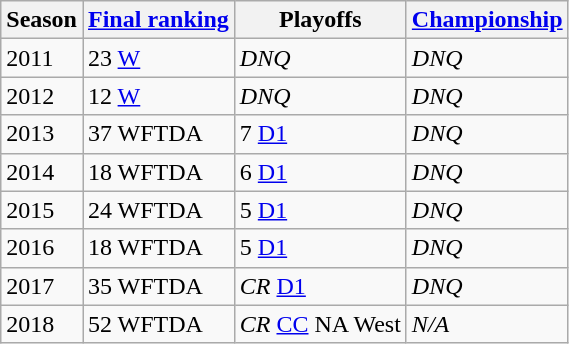<table class="wikitable sortable">
<tr>
<th>Season</th>
<th><a href='#'>Final ranking</a></th>
<th>Playoffs</th>
<th><a href='#'>Championship</a></th>
</tr>
<tr>
<td>2011</td>
<td>23 <a href='#'>W</a></td>
<td><em>DNQ</em></td>
<td><em>DNQ</em></td>
</tr>
<tr>
<td>2012</td>
<td>12 <a href='#'>W</a></td>
<td><em>DNQ</em></td>
<td><em>DNQ</em></td>
</tr>
<tr>
<td>2013</td>
<td>37 WFTDA</td>
<td>7 <a href='#'>D1</a></td>
<td><em>DNQ</em></td>
</tr>
<tr>
<td>2014</td>
<td>18 WFTDA</td>
<td>6 <a href='#'>D1</a></td>
<td><em>DNQ</em></td>
</tr>
<tr>
<td>2015</td>
<td>24 WFTDA</td>
<td>5 <a href='#'>D1</a></td>
<td><em>DNQ</em></td>
</tr>
<tr>
<td>2016</td>
<td>18 WFTDA</td>
<td>5 <a href='#'>D1</a></td>
<td><em>DNQ</em></td>
</tr>
<tr>
<td>2017</td>
<td>35 WFTDA</td>
<td><em>CR</em> <a href='#'>D1</a></td>
<td><em>DNQ</em></td>
</tr>
<tr>
<td>2018</td>
<td>52 WFTDA</td>
<td><em>CR</em> <a href='#'>CC</a> NA West</td>
<td><em>N/A</em></td>
</tr>
</table>
